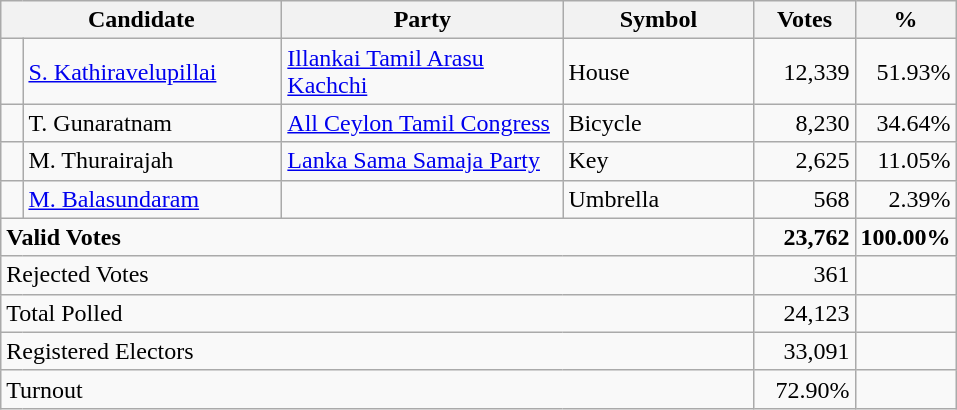<table class="wikitable" border="1" style="text-align:right;">
<tr>
<th align=left colspan=2 width="180">Candidate</th>
<th align=left width="180">Party</th>
<th align=left width="120">Symbol</th>
<th align=left width="60">Votes</th>
<th align=left width="60">%</th>
</tr>
<tr>
<td bgcolor=> </td>
<td align=left><a href='#'>S. Kathiravelupillai</a></td>
<td align=left><a href='#'>Illankai Tamil Arasu Kachchi</a></td>
<td align=left>House</td>
<td>12,339</td>
<td>51.93%</td>
</tr>
<tr>
<td bgcolor=> </td>
<td align=left>T. Gunaratnam</td>
<td align=left><a href='#'>All Ceylon Tamil Congress</a></td>
<td align=left>Bicycle</td>
<td>8,230</td>
<td>34.64%</td>
</tr>
<tr>
<td bgcolor=> </td>
<td align=left>M. Thurairajah</td>
<td align=left><a href='#'>Lanka Sama Samaja Party</a></td>
<td align=left>Key</td>
<td>2,625</td>
<td>11.05%</td>
</tr>
<tr>
<td></td>
<td align=left><a href='#'>M. Balasundaram</a></td>
<td></td>
<td align=left>Umbrella</td>
<td>568</td>
<td>2.39%</td>
</tr>
<tr>
<td align=left colspan=4><strong>Valid Votes</strong></td>
<td><strong>23,762</strong></td>
<td><strong>100.00%</strong></td>
</tr>
<tr>
<td align=left colspan=4>Rejected Votes</td>
<td>361</td>
<td></td>
</tr>
<tr>
<td align=left colspan=4>Total Polled</td>
<td>24,123</td>
<td></td>
</tr>
<tr>
<td align=left colspan=4>Registered Electors</td>
<td>33,091</td>
<td></td>
</tr>
<tr>
<td align=left colspan=4>Turnout</td>
<td>72.90%</td>
</tr>
</table>
